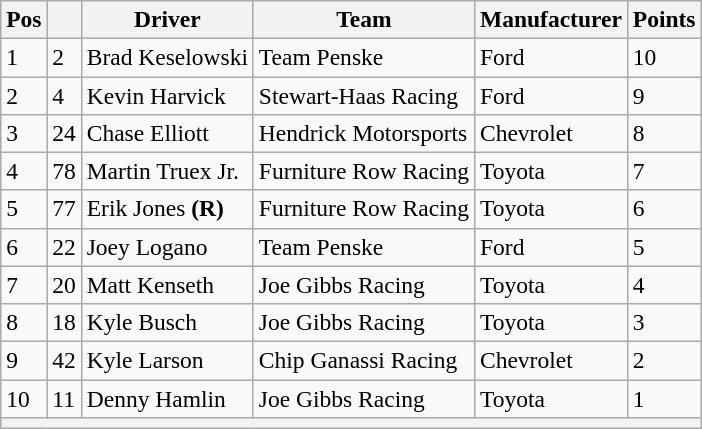<table class="wikitable" style="font-size:98%">
<tr>
<th>Pos</th>
<th></th>
<th>Driver</th>
<th>Team</th>
<th>Manufacturer</th>
<th>Points</th>
</tr>
<tr>
<td>1</td>
<td>2</td>
<td>Brad Keselowski</td>
<td>Team Penske</td>
<td>Ford</td>
<td>10</td>
</tr>
<tr>
<td>2</td>
<td>4</td>
<td>Kevin Harvick</td>
<td>Stewart-Haas Racing</td>
<td>Ford</td>
<td>9</td>
</tr>
<tr>
<td>3</td>
<td>24</td>
<td>Chase Elliott</td>
<td>Hendrick Motorsports</td>
<td>Chevrolet</td>
<td>8</td>
</tr>
<tr>
<td>4</td>
<td>78</td>
<td>Martin Truex Jr.</td>
<td>Furniture Row Racing</td>
<td>Toyota</td>
<td>7</td>
</tr>
<tr>
<td>5</td>
<td>77</td>
<td>Erik Jones <strong>(R)</strong></td>
<td>Furniture Row Racing</td>
<td>Toyota</td>
<td>6</td>
</tr>
<tr>
<td>6</td>
<td>22</td>
<td>Joey Logano</td>
<td>Team Penske</td>
<td>Ford</td>
<td>5</td>
</tr>
<tr>
<td>7</td>
<td>20</td>
<td>Matt Kenseth</td>
<td>Joe Gibbs Racing</td>
<td>Toyota</td>
<td>4</td>
</tr>
<tr>
<td>8</td>
<td>18</td>
<td>Kyle Busch</td>
<td>Joe Gibbs Racing</td>
<td>Toyota</td>
<td>3</td>
</tr>
<tr>
<td>9</td>
<td>42</td>
<td>Kyle Larson</td>
<td>Chip Ganassi Racing</td>
<td>Chevrolet</td>
<td>2</td>
</tr>
<tr>
<td>10</td>
<td>11</td>
<td>Denny Hamlin</td>
<td>Joe Gibbs Racing</td>
<td>Toyota</td>
<td>1</td>
</tr>
<tr>
<th colspan="6"></th>
</tr>
</table>
